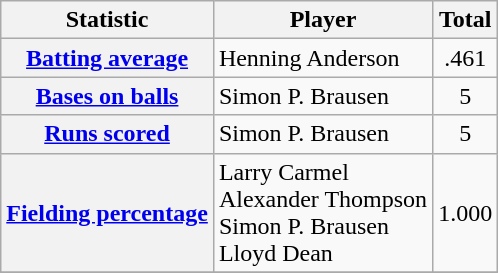<table class="wikitable plainrowheaders">
<tr>
<th scope="col">Statistic</th>
<th scope="col">Player</th>
<th scope="col">Total</th>
</tr>
<tr>
<th scope="row"><strong><a href='#'>Batting average</a></strong></th>
<td>  Henning Anderson</td>
<td align=center>.461</td>
</tr>
<tr>
<th scope="row"><strong><a href='#'>Bases on balls</a></strong></th>
<td> Simon P. Brausen</td>
<td align=center>5</td>
</tr>
<tr>
<th scope="row"><strong><a href='#'>Runs scored</a></strong></th>
<td> Simon P. Brausen</td>
<td align=center>5</td>
</tr>
<tr>
<th scope="row"><strong><a href='#'>Fielding percentage</a></strong></th>
<td> Larry Carmel<br> Alexander Thompson<br> Simon P. Brausen<br> Lloyd Dean</td>
<td align=center>1.000</td>
</tr>
<tr>
</tr>
</table>
